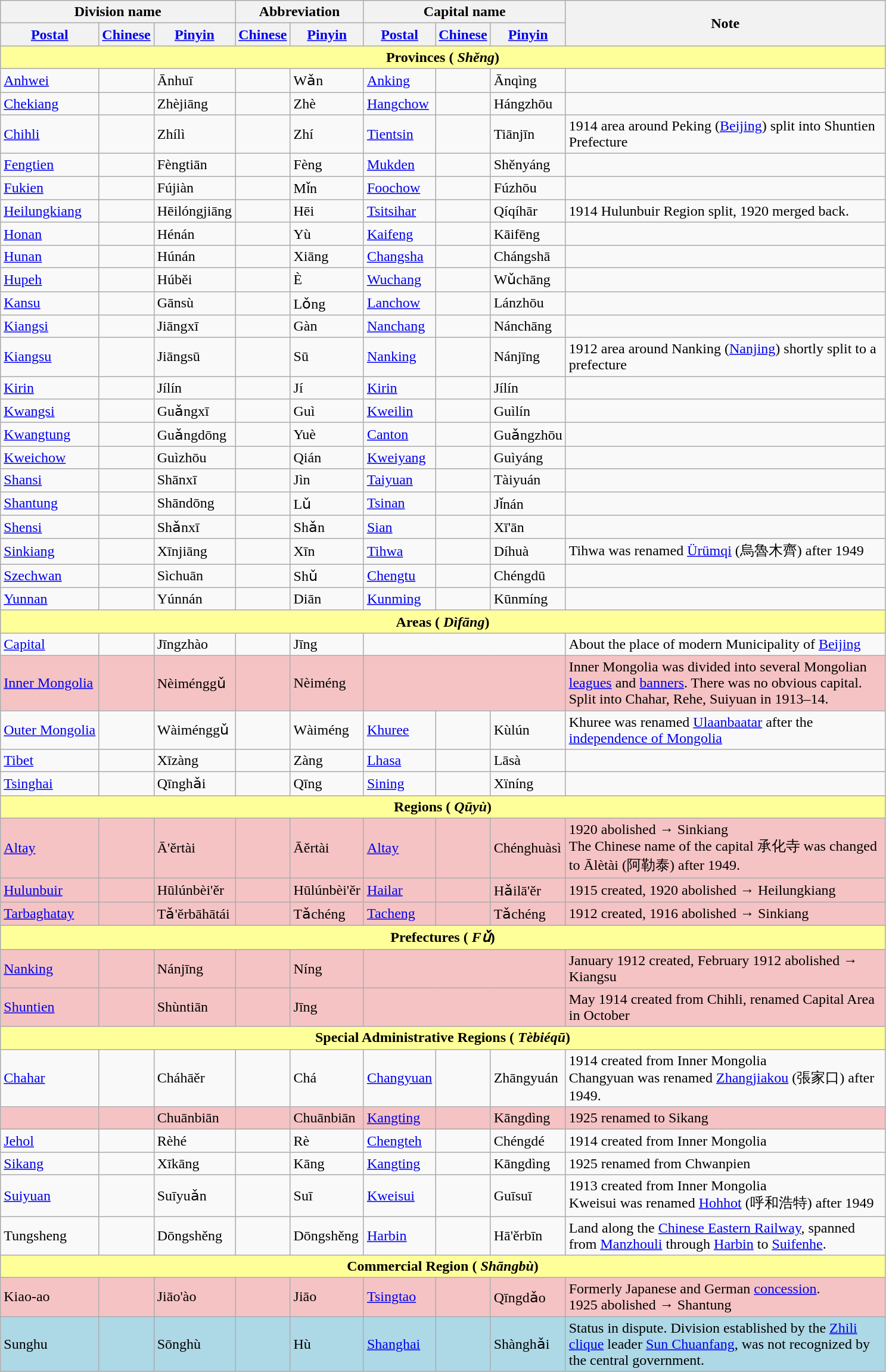<table class=wikitable>
<tr>
<th colspan=3>Division name</th>
<th colspan=2>Abbreviation</th>
<th colspan=3>Capital name</th>
<th rowspan=2 width=350>Note</th>
</tr>
<tr>
<th><a href='#'>Postal</a></th>
<th><a href='#'>Chinese</a></th>
<th><a href='#'>Pinyin</a></th>
<th><a href='#'>Chinese</a></th>
<th><a href='#'>Pinyin</a></th>
<th><a href='#'>Postal</a></th>
<th><a href='#'>Chinese</a></th>
<th><a href='#'>Pinyin</a></th>
</tr>
<tr>
<th colspan=9 style="background:#ffff99;">Provinces (<span></span> <em>Shěng</em>)</th>
</tr>
<tr>
<td><a href='#'>Anhwei</a></td>
<td><span></span></td>
<td>Ānhuī</td>
<td><span></span></td>
<td>Wǎn</td>
<td><a href='#'>Anking</a></td>
<td><span></span></td>
<td>Ānqìng</td>
<td></td>
</tr>
<tr>
<td><a href='#'>Chekiang</a></td>
<td><span></span></td>
<td>Zhèjiāng</td>
<td><span></span></td>
<td>Zhè</td>
<td><a href='#'>Hangchow</a></td>
<td><span></span></td>
<td>Hángzhōu</td>
<td></td>
</tr>
<tr>
<td><a href='#'>Chihli</a></td>
<td><span></span></td>
<td>Zhílì</td>
<td><span></span></td>
<td>Zhí</td>
<td><a href='#'>Tientsin</a></td>
<td><span></span></td>
<td>Tiānjīn</td>
<td>1914 area around Peking (<a href='#'>Beijing</a>) split into Shuntien Prefecture</td>
</tr>
<tr>
<td><a href='#'>Fengtien</a></td>
<td><span></span></td>
<td>Fèngtiān</td>
<td><span></span></td>
<td>Fèng</td>
<td><a href='#'>Mukden</a></td>
<td><span></span></td>
<td>Shěnyáng</td>
<td></td>
</tr>
<tr>
<td><a href='#'>Fukien</a></td>
<td><span></span></td>
<td>Fújiàn</td>
<td><span></span></td>
<td>Mǐn</td>
<td><a href='#'>Foochow</a></td>
<td><span></span></td>
<td>Fúzhōu</td>
<td></td>
</tr>
<tr>
<td><a href='#'>Heilungkiang</a></td>
<td><span></span></td>
<td>Hēilóngjiāng</td>
<td><span></span></td>
<td>Hēi</td>
<td><a href='#'>Tsitsihar</a></td>
<td><span></span></td>
<td>Qíqíhār</td>
<td>1914 Hulunbuir Region split, 1920 merged back.</td>
</tr>
<tr>
<td><a href='#'>Honan</a></td>
<td><span></span></td>
<td>Hénán</td>
<td><span></span></td>
<td>Yù</td>
<td><a href='#'>Kaifeng</a></td>
<td><span></span></td>
<td>Kāifēng</td>
<td></td>
</tr>
<tr>
<td><a href='#'>Hunan</a></td>
<td><span></span></td>
<td>Húnán</td>
<td><span></span></td>
<td>Xiāng</td>
<td><a href='#'>Changsha</a></td>
<td><span></span></td>
<td>Chángshā</td>
<td></td>
</tr>
<tr>
<td><a href='#'>Hupeh</a></td>
<td><span></span></td>
<td>Húběi</td>
<td><span></span></td>
<td>È</td>
<td><a href='#'>Wuchang</a></td>
<td><span></span></td>
<td>Wǔchāng</td>
<td></td>
</tr>
<tr>
<td><a href='#'>Kansu</a></td>
<td><span></span></td>
<td>Gānsù</td>
<td><span></span></td>
<td>Lǒng</td>
<td><a href='#'>Lanchow</a></td>
<td><span></span></td>
<td>Lánzhōu</td>
<td></td>
</tr>
<tr>
<td><a href='#'>Kiangsi</a></td>
<td><span></span></td>
<td>Jiāngxī</td>
<td><span></span></td>
<td>Gàn</td>
<td><a href='#'>Nanchang</a></td>
<td><span></span></td>
<td>Nánchāng</td>
<td></td>
</tr>
<tr>
<td><a href='#'>Kiangsu</a></td>
<td><span></span></td>
<td>Jiāngsū</td>
<td><span></span></td>
<td>Sū</td>
<td><a href='#'>Nanking</a></td>
<td><span></span></td>
<td>Nánjīng</td>
<td>1912 area around Nanking (<a href='#'>Nanjing</a>) shortly split to a prefecture</td>
</tr>
<tr>
<td><a href='#'>Kirin</a></td>
<td><span></span></td>
<td>Jílín</td>
<td><span></span></td>
<td>Jí</td>
<td><a href='#'>Kirin</a></td>
<td><span></span></td>
<td>Jílín</td>
<td></td>
</tr>
<tr>
<td><a href='#'>Kwangsi</a></td>
<td><span></span></td>
<td>Guǎngxī</td>
<td><span></span></td>
<td>Guì</td>
<td><a href='#'>Kweilin</a></td>
<td><span></span></td>
<td>Guìlín</td>
<td></td>
</tr>
<tr>
<td><a href='#'>Kwangtung</a></td>
<td><span></span></td>
<td>Guǎngdōng</td>
<td><span></span></td>
<td>Yuè</td>
<td><a href='#'>Canton</a></td>
<td><span></span></td>
<td>Guǎngzhōu</td>
<td></td>
</tr>
<tr>
<td><a href='#'>Kweichow</a></td>
<td><span></span></td>
<td>Guìzhōu</td>
<td><span></span></td>
<td>Qián</td>
<td><a href='#'>Kweiyang</a></td>
<td><span></span></td>
<td>Guìyáng</td>
<td></td>
</tr>
<tr>
<td><a href='#'>Shansi</a></td>
<td><span></span></td>
<td>Shānxī</td>
<td><span></span></td>
<td>Jìn</td>
<td><a href='#'>Taiyuan</a></td>
<td><span></span></td>
<td>Tàiyuán</td>
<td></td>
</tr>
<tr>
<td><a href='#'>Shantung</a></td>
<td><span></span></td>
<td>Shāndōng</td>
<td><span></span></td>
<td>Lǔ</td>
<td><a href='#'>Tsinan</a></td>
<td><span></span></td>
<td>Jǐnán</td>
<td></td>
</tr>
<tr>
<td><a href='#'>Shensi</a></td>
<td><span></span></td>
<td>Shǎnxī</td>
<td><span></span></td>
<td>Shǎn</td>
<td><a href='#'>Sian</a></td>
<td><span></span></td>
<td>Xī'ān</td>
<td></td>
</tr>
<tr>
<td><a href='#'>Sinkiang</a></td>
<td><span></span></td>
<td>Xīnjiāng</td>
<td><span></span></td>
<td>Xīn</td>
<td><a href='#'>Tihwa</a></td>
<td><span></span></td>
<td>Díhuà</td>
<td>Tihwa was renamed <a href='#'>Ürümqi</a> (烏魯木齊) after 1949</td>
</tr>
<tr>
<td><a href='#'>Szechwan</a></td>
<td><span></span></td>
<td>Sìchuān</td>
<td><span></span></td>
<td>Shǔ</td>
<td><a href='#'>Chengtu</a></td>
<td><span></span></td>
<td>Chéngdū</td>
<td></td>
</tr>
<tr>
<td><a href='#'>Yunnan</a></td>
<td><span></span></td>
<td>Yúnnán</td>
<td><span></span></td>
<td>Diān</td>
<td><a href='#'>Kunming</a></td>
<td><span></span></td>
<td>Kūnmíng</td>
<td></td>
</tr>
<tr>
<th colspan=9 style="background:#ffff99;">Areas (<span></span> <em>Dìfāng</em>)</th>
</tr>
<tr>
<td><a href='#'>Capital</a></td>
<td><span></span></td>
<td>Jīngzhào</td>
<td><span></span></td>
<td>Jīng</td>
<td colspan=3></td>
<td>About the place of modern Municipality of <a href='#'>Beijing</a></td>
</tr>
<tr bgcolor=#f5c3c4>
<td><a href='#'>Inner Mongolia</a></td>
<td><span></span></td>
<td>Nèiménggǔ</td>
<td><span></span></td>
<td>Nèiméng</td>
<td colspan=3></td>
<td>Inner Mongolia was divided into several Mongolian <a href='#'>leagues</a> and <a href='#'>banners</a>. There was no obvious capital.<br>Split into Chahar, Rehe, Suiyuan in 1913–14.</td>
</tr>
<tr>
<td><a href='#'>Outer Mongolia</a></td>
<td><span></span></td>
<td>Wàiménggǔ</td>
<td><span></span></td>
<td>Wàiméng</td>
<td><a href='#'>Khuree</a></td>
<td><span></span></td>
<td>Kùlún</td>
<td>Khuree was renamed <a href='#'>Ulaanbaatar</a> after the <a href='#'>independence of Mongolia</a></td>
</tr>
<tr>
<td><a href='#'>Tibet</a></td>
<td><span></span></td>
<td>Xīzàng</td>
<td><span></span></td>
<td>Zàng</td>
<td><a href='#'>Lhasa</a></td>
<td><span></span></td>
<td>Lāsà</td>
<td></td>
</tr>
<tr>
<td><a href='#'>Tsinghai</a></td>
<td><span></span></td>
<td>Qīnghǎi</td>
<td><span></span></td>
<td>Qīng</td>
<td><a href='#'>Sining</a></td>
<td><span></span></td>
<td>Xïníng</td>
<td></td>
</tr>
<tr>
<th colspan=9 style="background:#ffff99;">Regions (<span></span> <em>Qūyù</em>)</th>
</tr>
<tr bgcolor=#f5c3c4>
<td><a href='#'>Altay</a></td>
<td><span></span></td>
<td>Ā'ěrtài</td>
<td><span></span></td>
<td>Āěrtài</td>
<td><a href='#'>Altay</a></td>
<td><span></span></td>
<td>Chénghuàsì</td>
<td>1920 abolished → Sinkiang<br>The Chinese name of the capital 承化寺 was changed to Ālètài (阿勒泰) after 1949.</td>
</tr>
<tr bgcolor=#f5c3c4>
<td><a href='#'>Hulunbuir</a></td>
<td><span></span></td>
<td>Hūlúnbèi'ěr</td>
<td><span></span></td>
<td>Hūlúnbèi'ěr</td>
<td><a href='#'>Hailar</a></td>
<td><span></span></td>
<td>Hǎilā'ěr</td>
<td>1915 created, 1920 abolished → Heilungkiang</td>
</tr>
<tr bgcolor=#f5c3c4>
<td><a href='#'>Tarbaghatay</a></td>
<td><span></span></td>
<td>Tǎ'ěrbāhātái</td>
<td><span></span></td>
<td>Tǎchéng</td>
<td><a href='#'>Tacheng</a></td>
<td><span></span></td>
<td>Tǎchéng</td>
<td>1912 created, 1916 abolished → Sinkiang</td>
</tr>
<tr>
<th colspan=9 style="background:#ffff99;">Prefectures (<span></span> <em>Fǔ</em>)</th>
</tr>
<tr bgcolor=#f5c3c4>
<td><a href='#'>Nanking</a></td>
<td><span></span></td>
<td>Nánjīng</td>
<td><span></span></td>
<td>Níng</td>
<td colspan=3></td>
<td>January 1912 created, February 1912 abolished → Kiangsu</td>
</tr>
<tr bgcolor=#f5c3c4>
<td><a href='#'>Shuntien</a></td>
<td><span></span></td>
<td>Shùntiān</td>
<td><span></span></td>
<td>Jīng</td>
<td colspan=3></td>
<td>May 1914 created from Chihli, renamed Capital Area in October</td>
</tr>
<tr>
<th colspan=9 style="background:#ffff99;">Special Administrative Regions (<span></span> <em>Tèbiéqū</em>)</th>
</tr>
<tr>
<td><a href='#'>Chahar</a></td>
<td><span></span></td>
<td>Cháhāěr</td>
<td><span></span></td>
<td>Chá</td>
<td><a href='#'>Changyuan</a></td>
<td><span></span></td>
<td>Zhāngyuán</td>
<td>1914 created from Inner Mongolia<br>Changyuan was renamed <a href='#'>Zhangjiakou</a> (張家口) after 1949.</td>
</tr>
<tr bgcolor=#f5c3c4>
<td></td>
<td><span></span></td>
<td>Chuānbiān</td>
<td><span></span></td>
<td>Chuānbiān</td>
<td><a href='#'>Kangting</a></td>
<td><span></span></td>
<td>Kāngdìng</td>
<td>1925 renamed to Sikang</td>
</tr>
<tr>
<td><a href='#'>Jehol</a></td>
<td><span></span></td>
<td>Rèhé</td>
<td><span></span></td>
<td>Rè</td>
<td><a href='#'>Chengteh</a></td>
<td><span></span></td>
<td>Chéngdé</td>
<td>1914 created from Inner Mongolia</td>
</tr>
<tr>
<td><a href='#'>Sikang</a></td>
<td><span></span></td>
<td>Xīkāng</td>
<td><span></span></td>
<td>Kāng</td>
<td><a href='#'>Kangting</a></td>
<td><span></span></td>
<td>Kāngdìng</td>
<td>1925 renamed from Chwanpien</td>
</tr>
<tr>
<td><a href='#'>Suiyuan</a></td>
<td><span></span></td>
<td>Suīyuǎn</td>
<td><span></span></td>
<td>Suī</td>
<td><a href='#'>Kweisui</a></td>
<td><span></span></td>
<td>Guīsuī</td>
<td>1913 created from Inner Mongolia<br>Kweisui was renamed <a href='#'>Hohhot</a> (呼和浩特) after 1949</td>
</tr>
<tr>
<td>Tungsheng</td>
<td><span></span></td>
<td>Dōngshěng</td>
<td><span></span></td>
<td>Dōngshěng</td>
<td><a href='#'>Harbin</a></td>
<td><span></span></td>
<td>Hā'ěrbīn</td>
<td>Land along the <a href='#'>Chinese Eastern Railway</a>, spanned from <a href='#'>Manzhouli</a> through <a href='#'>Harbin</a> to <a href='#'>Suifenhe</a>.</td>
</tr>
<tr>
<th colspan=9 style="background:#ffff99;">Commercial Region (<span></span> <em>Shāngbù</em>)</th>
</tr>
<tr bgcolor=#f5c3c4>
<td>Kiao-ao</td>
<td><span></span></td>
<td>Jiāo'ào</td>
<td><span></span></td>
<td>Jiāo</td>
<td><a href='#'>Tsingtao</a></td>
<td><span></span></td>
<td>Qīngdǎo</td>
<td>Formerly Japanese and German <a href='#'>concession</a>.<br>1925 abolished → Shantung</td>
</tr>
<tr bgcolor=lightblue>
<td>Sunghu</td>
<td><span></span></td>
<td>Sōnghù</td>
<td><span></span></td>
<td>Hù</td>
<td><a href='#'>Shanghai</a></td>
<td><span></span></td>
<td>Shànghǎi</td>
<td>Status in dispute. Division established by the <a href='#'>Zhili clique</a> leader <a href='#'>Sun Chuanfang</a>, was not recognized by the central government.</td>
</tr>
</table>
